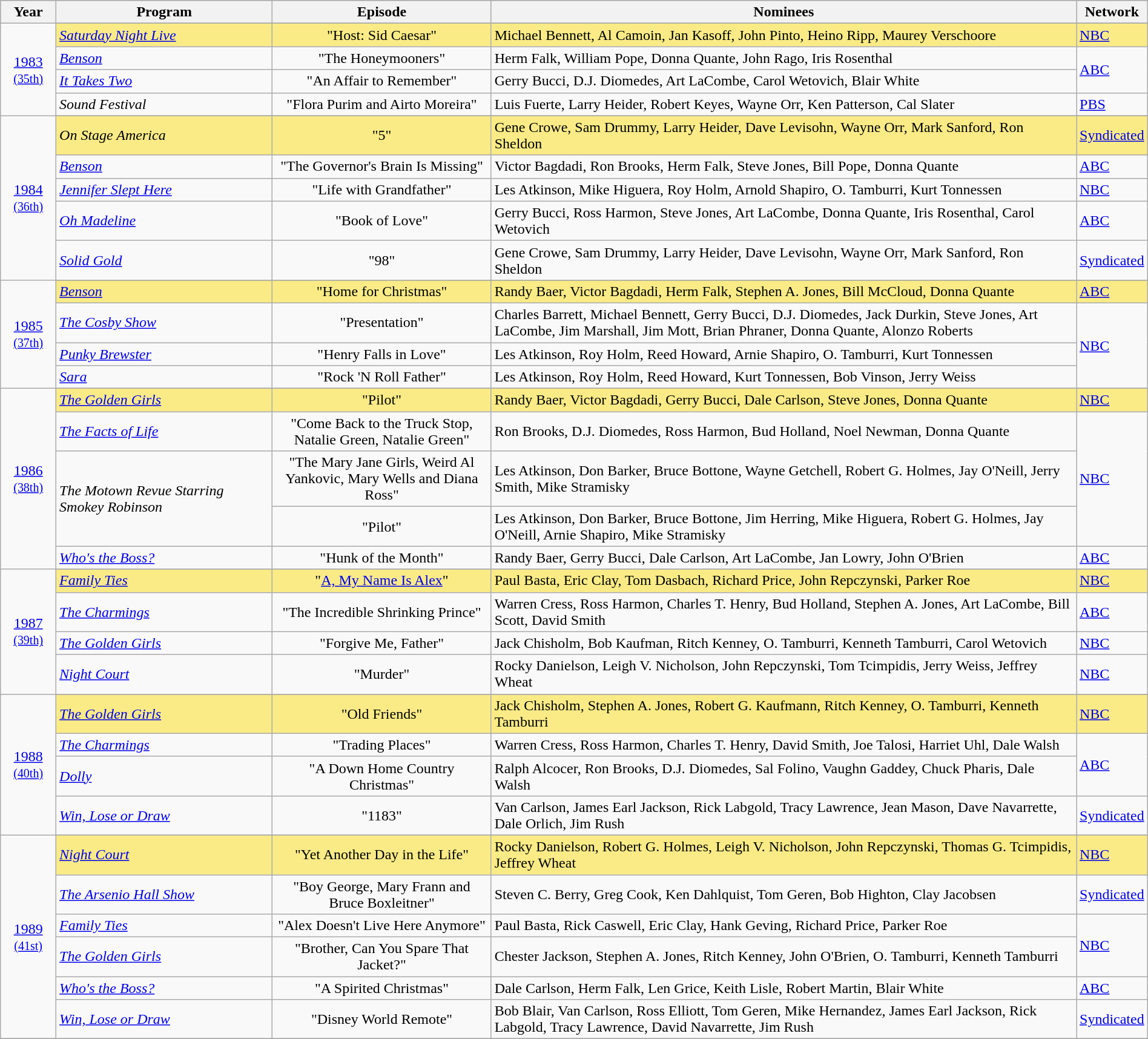<table class="wikitable" style="width:100%">
<tr bgcolor="#bebebe">
<th width="5%">Year</th>
<th width="20%">Program</th>
<th width="20%">Episode</th>
<th width="55%">Nominees</th>
<th width="5%">Network</th>
</tr>
<tr>
<td rowspan=5 style="text-align:center"><a href='#'>1983</a><br><small><a href='#'>(35th)</a></small><br></td>
</tr>
<tr style="background:#FAEB86">
<td><em><a href='#'>Saturday Night Live</a></em></td>
<td align=center>"Host: Sid Caesar"</td>
<td>Michael Bennett, Al Camoin, Jan Kasoff, John Pinto, Heino Ripp, Maurey Verschoore</td>
<td><a href='#'>NBC</a></td>
</tr>
<tr>
<td><em><a href='#'>Benson</a></em></td>
<td align=center>"The Honeymooners"</td>
<td>Herm Falk, William Pope, Donna Quante, John Rago, Iris Rosenthal</td>
<td rowspan=2><a href='#'>ABC</a></td>
</tr>
<tr>
<td><em><a href='#'>It Takes Two</a></em></td>
<td align=center>"An Affair to Remember"</td>
<td>Gerry Bucci, D.J. Diomedes, Art LaCombe, Carol Wetovich, Blair White</td>
</tr>
<tr>
<td><em>Sound Festival</em></td>
<td align=center>"Flora Purim and Airto Moreira"</td>
<td>Luis Fuerte, Larry Heider, Robert Keyes, Wayne Orr, Ken Patterson, Cal Slater</td>
<td><a href='#'>PBS</a></td>
</tr>
<tr>
<td rowspan=6 style="text-align:center"><a href='#'>1984</a><br><small><a href='#'>(36th)</a></small><br></td>
</tr>
<tr style="background:#FAEB86">
<td><em>On Stage America</em></td>
<td align=center>"5"</td>
<td>Gene Crowe, Sam Drummy, Larry Heider, Dave Levisohn, Wayne Orr, Mark Sanford, Ron Sheldon</td>
<td><a href='#'>Syndicated</a></td>
</tr>
<tr>
<td><em><a href='#'>Benson</a></em></td>
<td align=center>"The Governor's Brain Is Missing"</td>
<td>Victor Bagdadi, Ron Brooks, Herm Falk, Steve Jones, Bill Pope, Donna Quante</td>
<td><a href='#'>ABC</a></td>
</tr>
<tr>
<td><em><a href='#'>Jennifer Slept Here</a></em></td>
<td align=center>"Life with Grandfather"</td>
<td>Les Atkinson, Mike Higuera, Roy Holm, Arnold Shapiro, O. Tamburri, Kurt Tonnessen</td>
<td><a href='#'>NBC</a></td>
</tr>
<tr>
<td><em><a href='#'>Oh Madeline</a></em></td>
<td align=center>"Book of Love"</td>
<td>Gerry Bucci, Ross Harmon, Steve Jones, Art LaCombe, Donna Quante, Iris Rosenthal, Carol Wetovich</td>
<td><a href='#'>ABC</a></td>
</tr>
<tr>
<td><em><a href='#'>Solid Gold</a></em></td>
<td align=center>"98"</td>
<td>Gene Crowe, Sam Drummy, Larry Heider, Dave Levisohn, Wayne Orr, Mark Sanford, Ron Sheldon</td>
<td><a href='#'>Syndicated</a></td>
</tr>
<tr>
<td rowspan=5 style="text-align:center"><a href='#'>1985</a><br><small><a href='#'>(37th)</a></small><br></td>
</tr>
<tr style="background:#FAEB86">
<td><em><a href='#'>Benson</a></em></td>
<td align=center>"Home for Christmas"</td>
<td>Randy Baer, Victor Bagdadi, Herm Falk, Stephen A. Jones, Bill McCloud, Donna Quante</td>
<td><a href='#'>ABC</a></td>
</tr>
<tr>
<td><em><a href='#'>The Cosby Show</a></em></td>
<td align=center>"Presentation"</td>
<td>Charles Barrett, Michael Bennett, Gerry Bucci, D.J. Diomedes, Jack Durkin, Steve Jones, Art LaCombe, Jim Marshall, Jim Mott, Brian Phraner, Donna Quante, Alonzo Roberts</td>
<td rowspan=3><a href='#'>NBC</a></td>
</tr>
<tr>
<td><em><a href='#'>Punky Brewster</a></em></td>
<td align=center>"Henry Falls in Love"</td>
<td>Les Atkinson, Roy Holm, Reed Howard, Arnie Shapiro, O. Tamburri, Kurt Tonnessen</td>
</tr>
<tr>
<td><em><a href='#'>Sara</a></em></td>
<td align=center>"Rock 'N Roll Father"</td>
<td>Les Atkinson, Roy Holm, Reed Howard, Kurt Tonnessen, Bob Vinson, Jerry Weiss</td>
</tr>
<tr>
<td rowspan=6 style="text-align:center"><a href='#'>1986</a><br><small><a href='#'>(38th)</a></small><br></td>
</tr>
<tr style="background:#FAEB86">
<td><em><a href='#'>The Golden Girls</a></em></td>
<td align=center>"Pilot"</td>
<td>Randy Baer, Victor Bagdadi, Gerry Bucci, Dale Carlson, Steve Jones, Donna Quante</td>
<td><a href='#'>NBC</a></td>
</tr>
<tr>
<td><em><a href='#'>The Facts of Life</a></em></td>
<td align=center>"Come Back to the Truck Stop, Natalie Green, Natalie Green"</td>
<td>Ron Brooks, D.J. Diomedes, Ross Harmon, Bud Holland, Noel Newman, Donna Quante</td>
<td rowspan=3><a href='#'>NBC</a></td>
</tr>
<tr>
<td rowspan=2><em>The Motown Revue Starring Smokey Robinson</em></td>
<td align=center>"The Mary Jane Girls, Weird Al Yankovic, Mary Wells and Diana Ross"</td>
<td>Les Atkinson, Don Barker, Bruce Bottone, Wayne Getchell, Robert G. Holmes, Jay O'Neill, Jerry Smith, Mike Stramisky</td>
</tr>
<tr>
<td align=center>"Pilot"</td>
<td>Les Atkinson, Don Barker, Bruce Bottone, Jim Herring, Mike Higuera, Robert G. Holmes, Jay O'Neill, Arnie Shapiro, Mike Stramisky</td>
</tr>
<tr>
<td><em><a href='#'>Who's the Boss?</a></em></td>
<td align=center>"Hunk of the Month"</td>
<td>Randy Baer, Gerry Bucci, Dale Carlson, Art LaCombe, Jan Lowry, John O'Brien</td>
<td><a href='#'>ABC</a></td>
</tr>
<tr>
<td rowspan=5 style="text-align:center"><a href='#'>1987</a><br><small><a href='#'>(39th)</a></small><br></td>
</tr>
<tr style="background:#FAEB86">
<td><em><a href='#'>Family Ties</a></em></td>
<td align=center>"<a href='#'>A, My Name Is Alex</a>"</td>
<td>Paul Basta, Eric Clay, Tom Dasbach, Richard Price, John Repczynski, Parker Roe</td>
<td><a href='#'>NBC</a></td>
</tr>
<tr>
<td><em><a href='#'>The Charmings</a></em></td>
<td align=center>"The Incredible Shrinking Prince"</td>
<td>Warren Cress, Ross Harmon, Charles T. Henry, Bud Holland, Stephen A. Jones, Art LaCombe, Bill Scott, David Smith</td>
<td><a href='#'>ABC</a></td>
</tr>
<tr>
<td><em><a href='#'>The Golden Girls</a></em></td>
<td align=center>"Forgive Me, Father"</td>
<td>Jack Chisholm, Bob Kaufman, Ritch Kenney, O. Tamburri, Kenneth Tamburri, Carol Wetovich</td>
<td><a href='#'>NBC</a></td>
</tr>
<tr>
<td><em><a href='#'>Night Court</a></em></td>
<td align=center>"Murder"</td>
<td>Rocky Danielson, Leigh V. Nicholson, John Repczynski, Tom Tcimpidis, Jerry Weiss, Jeffrey Wheat</td>
<td><a href='#'>NBC</a></td>
</tr>
<tr>
<td rowspan=5 style="text-align:center"><a href='#'>1988</a><br><small><a href='#'>(40th)</a></small><br></td>
</tr>
<tr style="background:#FAEB86">
<td><em><a href='#'>The Golden Girls</a></em></td>
<td align=center>"Old Friends"</td>
<td>Jack Chisholm, Stephen A. Jones, Robert G. Kaufmann, Ritch Kenney, O. Tamburri, Kenneth Tamburri</td>
<td><a href='#'>NBC</a></td>
</tr>
<tr>
<td><em><a href='#'>The Charmings</a></em></td>
<td align=center>"Trading Places"</td>
<td>Warren Cress, Ross Harmon, Charles T. Henry, David Smith, Joe Talosi, Harriet Uhl, Dale Walsh</td>
<td rowspan=2><a href='#'>ABC</a></td>
</tr>
<tr>
<td><em><a href='#'>Dolly</a></em></td>
<td align=center>"A Down Home Country Christmas"</td>
<td>Ralph Alcocer, Ron Brooks, D.J. Diomedes, Sal Folino, Vaughn Gaddey, Chuck Pharis, Dale Walsh</td>
</tr>
<tr>
<td><em><a href='#'>Win, Lose or Draw</a></em></td>
<td align=center>"1183"</td>
<td>Van Carlson, James Earl Jackson, Rick Labgold, Tracy Lawrence, Jean Mason, Dave Navarrette, Dale Orlich, Jim Rush</td>
<td><a href='#'>Syndicated</a></td>
</tr>
<tr>
<td rowspan=7 style="text-align:center"><a href='#'>1989</a><br><small><a href='#'>(41st)</a></small><br></td>
</tr>
<tr style="background:#FAEB86">
<td><em><a href='#'>Night Court</a></em></td>
<td align=center>"Yet Another Day in the Life"</td>
<td>Rocky Danielson, Robert G. Holmes, Leigh V. Nicholson, John Repczynski, Thomas G. Tcimpidis, Jeffrey Wheat</td>
<td><a href='#'>NBC</a></td>
</tr>
<tr>
<td><em><a href='#'>The Arsenio Hall Show</a></em></td>
<td align=center>"Boy George, Mary Frann and Bruce Boxleitner"</td>
<td>Steven C. Berry, Greg Cook, Ken Dahlquist, Tom Geren, Bob Highton, Clay Jacobsen</td>
<td><a href='#'>Syndicated</a></td>
</tr>
<tr>
<td><em><a href='#'>Family Ties</a></em></td>
<td align=center>"Alex Doesn't Live Here Anymore"</td>
<td>Paul Basta, Rick Caswell, Eric Clay, Hank Geving, Richard Price, Parker Roe</td>
<td rowspan=2><a href='#'>NBC</a></td>
</tr>
<tr>
<td><em><a href='#'>The Golden Girls</a></em></td>
<td align=center>"Brother, Can You Spare That Jacket?"</td>
<td>Chester Jackson, Stephen A. Jones, Ritch Kenney, John O'Brien, O. Tamburri, Kenneth Tamburri</td>
</tr>
<tr>
<td><em><a href='#'>Who's the Boss?</a></em></td>
<td align=center>"A Spirited Christmas"</td>
<td>Dale Carlson, Herm Falk, Len Grice, Keith Lisle, Robert Martin, Blair White</td>
<td><a href='#'>ABC</a></td>
</tr>
<tr>
<td><em><a href='#'>Win, Lose or Draw</a></em></td>
<td align=center>"Disney World Remote"</td>
<td>Bob Blair, Van Carlson, Ross Elliott, Tom Geren, Mike Hernandez, James Earl Jackson, Rick Labgold, Tracy Lawrence, David Navarrette, Jim Rush</td>
<td><a href='#'>Syndicated</a></td>
</tr>
<tr>
</tr>
</table>
